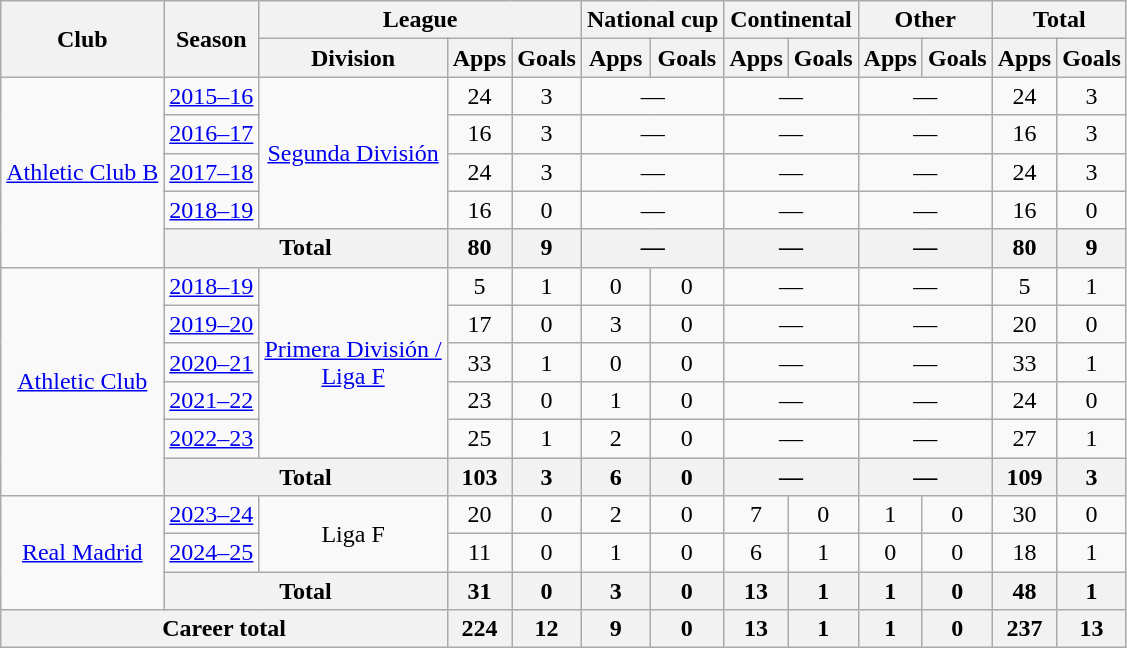<table class="wikitable" style="text-align:center">
<tr>
<th rowspan="2">Club</th>
<th rowspan="2">Season</th>
<th colspan="3">League</th>
<th colspan="2">National cup</th>
<th colspan="2">Continental</th>
<th colspan="2">Other</th>
<th colspan="2">Total</th>
</tr>
<tr>
<th>Division</th>
<th>Apps</th>
<th>Goals</th>
<th>Apps</th>
<th>Goals</th>
<th>Apps</th>
<th>Goals</th>
<th>Apps</th>
<th>Goals</th>
<th>Apps</th>
<th>Goals</th>
</tr>
<tr>
<td rowspan=5><a href='#'>Athletic Club B</a></td>
<td><a href='#'>2015–16</a></td>
<td rowspan=4><a href='#'>Segunda División</a></td>
<td>24</td>
<td>3</td>
<td colspan="2">—</td>
<td colspan="2">—</td>
<td colspan="2">—</td>
<td>24</td>
<td>3</td>
</tr>
<tr>
<td><a href='#'>2016–17</a></td>
<td>16</td>
<td>3</td>
<td colspan="2">—</td>
<td colspan="2">—</td>
<td colspan="2">—</td>
<td>16</td>
<td>3</td>
</tr>
<tr>
<td><a href='#'>2017–18</a></td>
<td>24</td>
<td>3</td>
<td colspan="2">—</td>
<td colspan="2">—</td>
<td colspan="2">—</td>
<td>24</td>
<td>3</td>
</tr>
<tr>
<td><a href='#'>2018–19</a></td>
<td>16</td>
<td>0</td>
<td colspan="2">—</td>
<td colspan="2">—</td>
<td colspan="2">—</td>
<td>16</td>
<td>0</td>
</tr>
<tr>
<th colspan="2">Total</th>
<th>80</th>
<th>9</th>
<th colspan="2">—</th>
<th colspan="2">—</th>
<th colspan="2">—</th>
<th>80</th>
<th>9</th>
</tr>
<tr>
<td rowspan="6"><a href='#'>Athletic Club</a></td>
<td><a href='#'>2018–19</a></td>
<td rowspan=5><a href='#'>Primera División /<br>Liga F</a></td>
<td>5</td>
<td>1</td>
<td>0</td>
<td>0</td>
<td colspan="2">—</td>
<td colspan="2">—</td>
<td>5</td>
<td>1</td>
</tr>
<tr>
<td><a href='#'>2019–20</a></td>
<td>17</td>
<td>0</td>
<td>3</td>
<td>0</td>
<td colspan="2">—</td>
<td colspan="2">—</td>
<td>20</td>
<td>0</td>
</tr>
<tr>
<td><a href='#'>2020–21</a></td>
<td>33</td>
<td>1</td>
<td>0</td>
<td>0</td>
<td colspan="2">—</td>
<td colspan="2">—</td>
<td>33</td>
<td>1</td>
</tr>
<tr>
<td><a href='#'>2021–22</a></td>
<td>23</td>
<td>0</td>
<td>1</td>
<td>0</td>
<td colspan="2">—</td>
<td colspan="2">—</td>
<td>24</td>
<td>0</td>
</tr>
<tr>
<td><a href='#'>2022–23</a></td>
<td>25</td>
<td>1</td>
<td>2</td>
<td>0</td>
<td colspan="2">—</td>
<td colspan="2">—</td>
<td>27</td>
<td>1</td>
</tr>
<tr>
<th colspan="2">Total</th>
<th>103</th>
<th>3</th>
<th>6</th>
<th>0</th>
<th colspan="2">—</th>
<th colspan="2">—</th>
<th>109</th>
<th>3</th>
</tr>
<tr>
<td rowspan=3><a href='#'>Real Madrid</a></td>
<td><a href='#'>2023–24</a></td>
<td rowspan=2>Liga F</td>
<td>20</td>
<td>0</td>
<td>2</td>
<td>0</td>
<td>7</td>
<td>0</td>
<td>1</td>
<td>0</td>
<td>30</td>
<td>0</td>
</tr>
<tr>
<td><a href='#'>2024–25</a></td>
<td>11</td>
<td>0</td>
<td>1</td>
<td>0</td>
<td>6</td>
<td>1</td>
<td>0</td>
<td>0</td>
<td>18</td>
<td>1</td>
</tr>
<tr>
<th colspan="2">Total</th>
<th>31</th>
<th>0</th>
<th>3</th>
<th>0</th>
<th>13</th>
<th>1</th>
<th>1</th>
<th>0</th>
<th>48</th>
<th>1</th>
</tr>
<tr>
<th colspan="3">Career total</th>
<th>224</th>
<th>12</th>
<th>9</th>
<th>0</th>
<th>13</th>
<th>1</th>
<th>1</th>
<th>0</th>
<th>237</th>
<th>13</th>
</tr>
</table>
